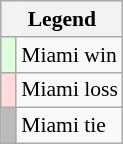<table class="wikitable" style="font-size:90%">
<tr>
<th colspan="2">Legend</th>
</tr>
<tr>
<td bgcolor="#ddffdd"> </td>
<td>Miami win</td>
</tr>
<tr>
<td bgcolor="#ffdddd"> </td>
<td>Miami loss</td>
</tr>
<tr>
<td bgcolor="#bbbbbb"> </td>
<td>Miami tie</td>
</tr>
</table>
